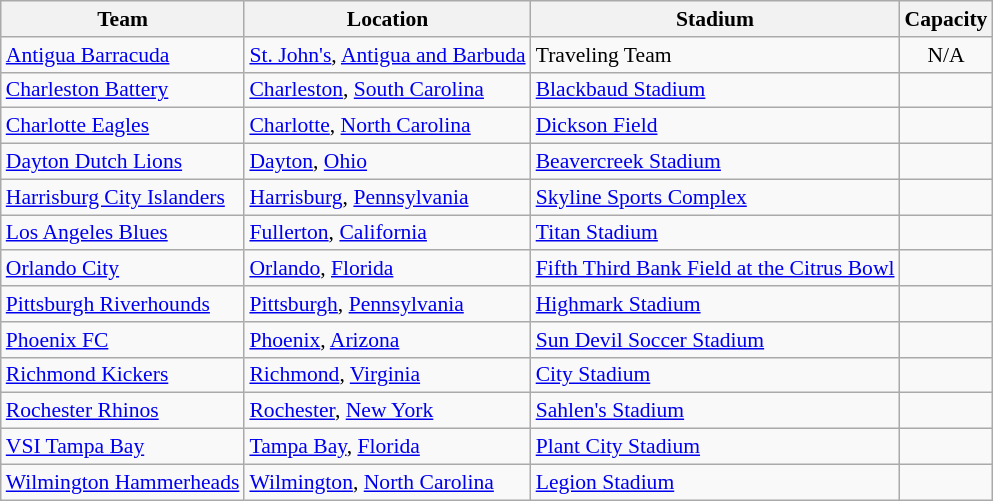<table class="wikitable" border="1" style="font-size:90%;">
<tr>
<th>Team</th>
<th>Location</th>
<th>Stadium</th>
<th>Capacity</th>
</tr>
<tr>
<td><a href='#'>Antigua Barracuda</a></td>
<td><a href='#'>St. John's</a>, <a href='#'>Antigua and Barbuda</a></td>
<td>Traveling Team</td>
<td style="text-align:center;">N/A</td>
</tr>
<tr>
<td><a href='#'>Charleston Battery</a></td>
<td><a href='#'>Charleston</a>, <a href='#'>South Carolina</a></td>
<td><a href='#'>Blackbaud Stadium</a></td>
<td style="text-align:center;"></td>
</tr>
<tr>
<td><a href='#'>Charlotte Eagles</a></td>
<td><a href='#'>Charlotte</a>, <a href='#'>North Carolina</a></td>
<td><a href='#'>Dickson Field</a></td>
<td style="text-align:center;"></td>
</tr>
<tr>
<td><a href='#'>Dayton Dutch Lions</a></td>
<td><a href='#'>Dayton</a>, <a href='#'>Ohio</a></td>
<td><a href='#'>Beavercreek Stadium</a></td>
<td style="text-align:center;"></td>
</tr>
<tr>
<td><a href='#'>Harrisburg City Islanders</a></td>
<td><a href='#'>Harrisburg</a>, <a href='#'>Pennsylvania</a></td>
<td><a href='#'>Skyline Sports Complex</a></td>
<td style="text-align:center;"></td>
</tr>
<tr>
<td><a href='#'>Los Angeles Blues</a></td>
<td><a href='#'>Fullerton</a>, <a href='#'>California</a></td>
<td><a href='#'>Titan Stadium</a></td>
<td style="text-align:center;"></td>
</tr>
<tr>
<td><a href='#'>Orlando City</a></td>
<td><a href='#'>Orlando</a>, <a href='#'>Florida</a></td>
<td><a href='#'>Fifth Third Bank Field at the Citrus Bowl</a></td>
<td style="text-align:center;"></td>
</tr>
<tr>
<td><a href='#'>Pittsburgh Riverhounds</a></td>
<td><a href='#'>Pittsburgh</a>, <a href='#'>Pennsylvania</a></td>
<td><a href='#'>Highmark Stadium</a></td>
<td style="text-align:center;"></td>
</tr>
<tr>
<td><a href='#'>Phoenix FC</a></td>
<td><a href='#'>Phoenix</a>, <a href='#'>Arizona</a></td>
<td><a href='#'>Sun Devil Soccer Stadium</a></td>
<td style="text-align:center;"></td>
</tr>
<tr>
<td><a href='#'>Richmond Kickers</a></td>
<td><a href='#'>Richmond</a>, <a href='#'>Virginia</a></td>
<td><a href='#'>City Stadium</a></td>
<td style="text-align:center;"></td>
</tr>
<tr>
<td><a href='#'>Rochester Rhinos</a></td>
<td><a href='#'>Rochester</a>, <a href='#'>New York</a></td>
<td><a href='#'>Sahlen's Stadium</a></td>
<td style="text-align:center;"></td>
</tr>
<tr>
<td><a href='#'>VSI Tampa Bay</a></td>
<td><a href='#'>Tampa Bay</a>, <a href='#'>Florida</a></td>
<td><a href='#'>Plant City Stadium</a></td>
<td style="text-align:center;"></td>
</tr>
<tr>
<td><a href='#'>Wilmington Hammerheads</a></td>
<td><a href='#'>Wilmington</a>, <a href='#'>North Carolina</a></td>
<td><a href='#'>Legion Stadium</a></td>
<td style="text-align:center;"></td>
</tr>
</table>
